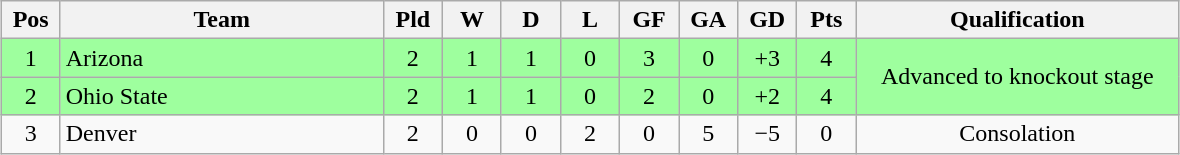<table class="wikitable" style="text-align:center; margin: 1em auto">
<tr>
<th style="width:2em">Pos</th>
<th style="width:13em">Team</th>
<th style="width:2em">Pld</th>
<th style="width:2em">W</th>
<th style="width:2em">D</th>
<th style="width:2em">L</th>
<th style="width:2em">GF</th>
<th style="width:2em">GA</th>
<th style="width:2em">GD</th>
<th style="width:2em">Pts</th>
<th style="width:13em">Qualification</th>
</tr>
<tr bgcolor="#9eff9e">
<td>1</td>
<td style="text-align:left">Arizona</td>
<td>2</td>
<td>1</td>
<td>1</td>
<td>0</td>
<td>3</td>
<td>0</td>
<td>+3</td>
<td>4</td>
<td rowspan="2">Advanced to knockout stage</td>
</tr>
<tr bgcolor="#9eff9e">
<td>2</td>
<td style="text-align:left">Ohio State</td>
<td>2</td>
<td>1</td>
<td>1</td>
<td>0</td>
<td>2</td>
<td>0</td>
<td>+2</td>
<td>4</td>
</tr>
<tr>
<td>3</td>
<td style="text-align:left">Denver</td>
<td>2</td>
<td>0</td>
<td>0</td>
<td>2</td>
<td>0</td>
<td>5</td>
<td>−5</td>
<td>0</td>
<td>Consolation</td>
</tr>
</table>
